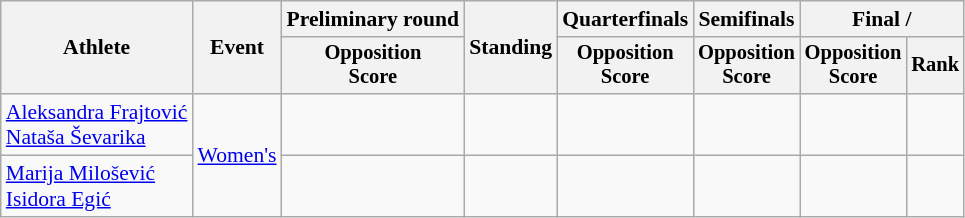<table class=wikitable style="font-size:90%">
<tr>
<th rowspan=2>Athlete</th>
<th rowspan=2>Event</th>
<th>Preliminary round</th>
<th rowspan=2>Standing</th>
<th>Quarterfinals</th>
<th>Semifinals</th>
<th colspan=2>Final / </th>
</tr>
<tr style="font-size:95%">
<th>Opposition<br>Score</th>
<th>Opposition<br>Score</th>
<th>Opposition<br>Score</th>
<th>Opposition<br>Score</th>
<th>Rank</th>
</tr>
<tr align=center>
<td align=left><a href='#'>Aleksandra Frajtović</a><br><a href='#'>Nataša Ševarika</a></td>
<td align=left rowspan=2><a href='#'>Women's</a></td>
<td></td>
<td></td>
<td></td>
<td></td>
<td></td>
<td></td>
</tr>
<tr align=center>
<td align=left><a href='#'>Marija Milošević</a><br><a href='#'>Isidora Egić</a></td>
<td></td>
<td></td>
<td></td>
<td></td>
<td></td>
<td></td>
</tr>
</table>
